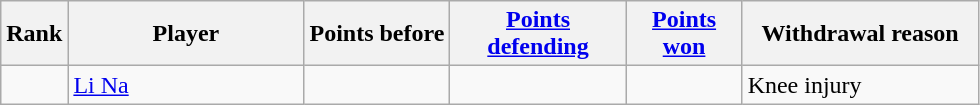<table class="wikitable sortable">
<tr>
<th style="width:30px;">Rank</th>
<th style="width:150px;">Player</th>
<th style="width:90px;">Points before</th>
<th style="width:110px;"><a href='#'>Points defending</a></th>
<th style="width:70px;"><a href='#'>Points won</a></th>
<th style="width:150px;">Withdrawal reason</th>
</tr>
<tr>
<td></td>
<td> <a href='#'>Li Na</a></td>
<td></td>
<td></td>
<td></td>
<td>Knee injury</td>
</tr>
</table>
